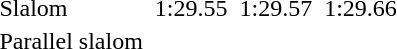<table>
<tr>
<td>Slalom</td>
<td></td>
<td>1:29.55</td>
<td></td>
<td>1:29.57</td>
<td></td>
<td>1:29.66</td>
</tr>
<tr>
<td>Parallel slalom</td>
<td colspan=2></td>
<td colspan=2></td>
<td colspan=2></td>
</tr>
</table>
